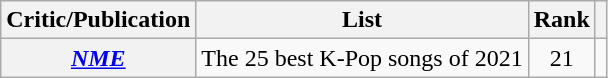<table class="wikitable sortable plainrowheaders">
<tr>
<th scope="col">Critic/Publication</th>
<th scope="col">List</th>
<th scope="col">Rank</th>
<th scope="col" class="unsortable"></th>
</tr>
<tr>
<th scope="row"><em><a href='#'>NME</a></em></th>
<td>The 25 best K-Pop songs of 2021</td>
<td align="center">21</td>
<td align="center"></td>
</tr>
</table>
